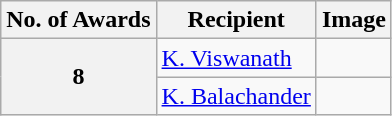<table class="wikitable">
<tr>
<th>No. of Awards</th>
<th>Recipient</th>
<th>Image</th>
</tr>
<tr>
<th rowspan=2>8</th>
<td><a href='#'>K. Viswanath</a></td>
<td></td>
</tr>
<tr>
<td><a href='#'>K. Balachander</a></td>
<td></td>
</tr>
</table>
